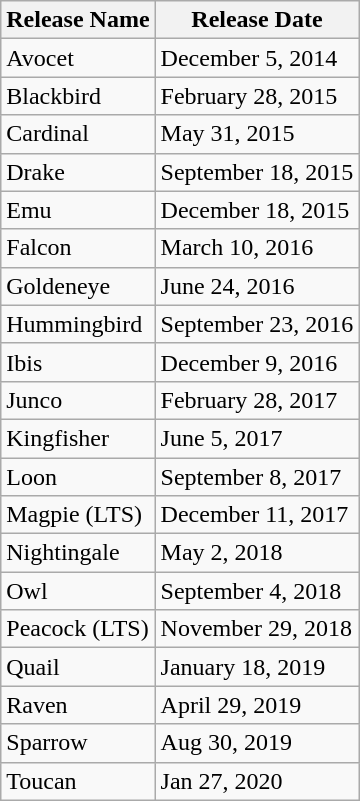<table class="wikitable sortable">
<tr>
<th>Release Name</th>
<th>Release Date</th>
</tr>
<tr>
<td>Avocet</td>
<td>December 5, 2014</td>
</tr>
<tr>
<td>Blackbird</td>
<td>February 28, 2015</td>
</tr>
<tr>
<td>Cardinal</td>
<td>May 31, 2015</td>
</tr>
<tr>
<td>Drake</td>
<td>September 18, 2015</td>
</tr>
<tr>
<td>Emu</td>
<td>December 18, 2015</td>
</tr>
<tr>
<td>Falcon</td>
<td>March 10, 2016</td>
</tr>
<tr>
<td>Goldeneye</td>
<td>June 24, 2016</td>
</tr>
<tr>
<td>Hummingbird</td>
<td>September 23, 2016</td>
</tr>
<tr>
<td>Ibis</td>
<td>December 9, 2016</td>
</tr>
<tr>
<td>Junco</td>
<td>February 28, 2017</td>
</tr>
<tr>
<td>Kingfisher</td>
<td>June 5, 2017</td>
</tr>
<tr>
<td>Loon</td>
<td>September 8, 2017</td>
</tr>
<tr>
<td>Magpie (LTS)</td>
<td>December 11, 2017</td>
</tr>
<tr>
<td>Nightingale</td>
<td>May 2, 2018</td>
</tr>
<tr>
<td>Owl</td>
<td>September 4, 2018</td>
</tr>
<tr>
<td>Peacock (LTS)</td>
<td>November 29, 2018</td>
</tr>
<tr>
<td>Quail</td>
<td>January 18, 2019</td>
</tr>
<tr>
<td>Raven</td>
<td>April 29, 2019</td>
</tr>
<tr>
<td>Sparrow</td>
<td>Aug 30, 2019</td>
</tr>
<tr>
<td>Toucan</td>
<td>Jan 27, 2020</td>
</tr>
</table>
